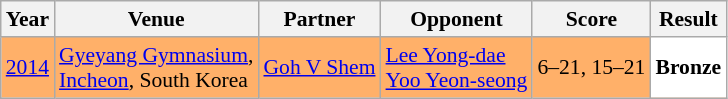<table class="sortable wikitable" style="font-size: 90%;">
<tr>
<th>Year</th>
<th>Venue</th>
<th>Partner</th>
<th>Opponent</th>
<th>Score</th>
<th>Result</th>
</tr>
<tr style="background:#FFB069">
<td align="center"><a href='#'>2014</a></td>
<td align="left"><a href='#'>Gyeyang Gymnasium</a>,<br><a href='#'>Incheon</a>, South Korea</td>
<td align="left"> <a href='#'>Goh V Shem</a></td>
<td align="left"> <a href='#'>Lee Yong-dae</a><br> <a href='#'>Yoo Yeon-seong</a></td>
<td align="left">6–21, 15–21</td>
<td style="text-align:left; background:white"> <strong>Bronze</strong></td>
</tr>
</table>
